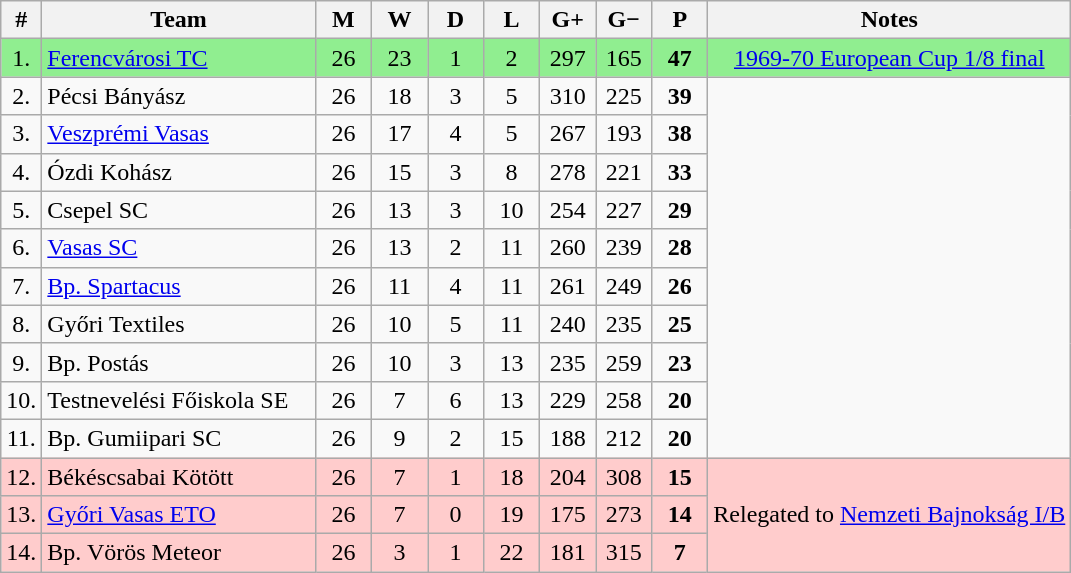<table class="wikitable" style="text-align: center;">
<tr>
<th width="15">#</th>
<th width="175">Team</th>
<th width="30">M</th>
<th width="30">W</th>
<th width="30">D</th>
<th width="30">L</th>
<th width="30">G+</th>
<th width="30">G−</th>
<th width="30">P</th>
<th>Notes</th>
</tr>
<tr style="background: #90EE90;">
<td>1.</td>
<td align="left"><a href='#'>Ferencvárosi TC</a></td>
<td>26</td>
<td>23</td>
<td>1</td>
<td>2</td>
<td>297</td>
<td>165</td>
<td><strong>47</strong></td>
<td><a href='#'>1969-70 European Cup 1/8 final</a></td>
</tr>
<tr>
<td>2.</td>
<td align="left">Pécsi Bányász</td>
<td>26</td>
<td>18</td>
<td>3</td>
<td>5</td>
<td>310</td>
<td>225</td>
<td><strong>39</strong></td>
</tr>
<tr>
<td>3.</td>
<td align="left"><a href='#'>Veszprémi Vasas</a></td>
<td>26</td>
<td>17</td>
<td>4</td>
<td>5</td>
<td>267</td>
<td>193</td>
<td><strong>38</strong></td>
</tr>
<tr>
<td>4.</td>
<td align="left">Ózdi Kohász</td>
<td>26</td>
<td>15</td>
<td>3</td>
<td>8</td>
<td>278</td>
<td>221</td>
<td><strong>33</strong></td>
</tr>
<tr>
<td>5.</td>
<td align="left">Csepel SC</td>
<td>26</td>
<td>13</td>
<td>3</td>
<td>10</td>
<td>254</td>
<td>227</td>
<td><strong>29</strong></td>
</tr>
<tr>
<td>6.</td>
<td align="left"><a href='#'>Vasas SC</a></td>
<td>26</td>
<td>13</td>
<td>2</td>
<td>11</td>
<td>260</td>
<td>239</td>
<td><strong>28</strong></td>
</tr>
<tr>
<td>7.</td>
<td align="left"><a href='#'>Bp. Spartacus</a></td>
<td>26</td>
<td>11</td>
<td>4</td>
<td>11</td>
<td>261</td>
<td>249</td>
<td><strong>26</strong></td>
</tr>
<tr>
<td>8.</td>
<td align="left">Győri Textiles</td>
<td>26</td>
<td>10</td>
<td>5</td>
<td>11</td>
<td>240</td>
<td>235</td>
<td><strong>25</strong></td>
</tr>
<tr>
<td>9.</td>
<td align="left">Bp. Postás</td>
<td>26</td>
<td>10</td>
<td>3</td>
<td>13</td>
<td>235</td>
<td>259</td>
<td><strong>23</strong></td>
</tr>
<tr>
<td>10.</td>
<td align="left">Testnevelési Főiskola SE</td>
<td>26</td>
<td>7</td>
<td>6</td>
<td>13</td>
<td>229</td>
<td>258</td>
<td><strong>20</strong></td>
</tr>
<tr>
<td>11.</td>
<td align="left">Bp. Gumiipari SC</td>
<td>26</td>
<td>9</td>
<td>2</td>
<td>15</td>
<td>188</td>
<td>212</td>
<td><strong>20</strong></td>
</tr>
<tr style="background: #FFCCCC;">
<td>12.</td>
<td align="left">Békéscsabai Kötött</td>
<td>26</td>
<td>7</td>
<td>1</td>
<td>18</td>
<td>204</td>
<td>308</td>
<td><strong>15</strong></td>
<td rowspan="3">Relegated to <a href='#'>Nemzeti Bajnokság I/B</a></td>
</tr>
<tr style="background: #FFCCCC;">
<td>13.</td>
<td align="left"><a href='#'>Győri Vasas ETO</a></td>
<td>26</td>
<td>7</td>
<td>0</td>
<td>19</td>
<td>175</td>
<td>273</td>
<td><strong>14</strong></td>
</tr>
<tr style="background: #FFCCCC;">
<td>14.</td>
<td align="left">Bp. Vörös Meteor</td>
<td>26</td>
<td>3</td>
<td>1</td>
<td>22</td>
<td>181</td>
<td>315</td>
<td><strong>7</strong></td>
</tr>
</table>
